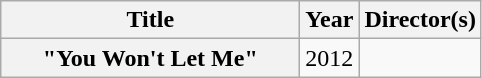<table class="wikitable plainrowheaders" style="text-align:center;" border="1">
<tr>
<th scope="col" style="width:12em;">Title</th>
<th scope="col">Year</th>
<th scope="col">Director(s)</th>
</tr>
<tr>
<th scope="row">"You Won't Let Me"</th>
<td>2012</td>
<td></td>
</tr>
</table>
